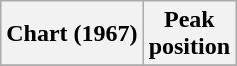<table class="wikitable sortable">
<tr>
<th align="left">Chart (1967)</th>
<th align="center">Peak<br>position</th>
</tr>
<tr>
</tr>
</table>
